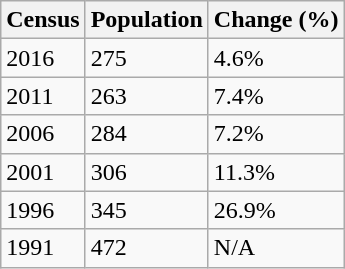<table class="wikitable">
<tr>
<th>Census</th>
<th>Population</th>
<th>Change (%)</th>
</tr>
<tr>
<td>2016</td>
<td>275</td>
<td>4.6%</td>
</tr>
<tr>
<td>2011</td>
<td>263</td>
<td>7.4%</td>
</tr>
<tr>
<td>2006</td>
<td>284</td>
<td>7.2%</td>
</tr>
<tr>
<td>2001</td>
<td>306</td>
<td>11.3%</td>
</tr>
<tr>
<td>1996</td>
<td>345</td>
<td>26.9%</td>
</tr>
<tr>
<td>1991</td>
<td>472</td>
<td>N/A</td>
</tr>
</table>
